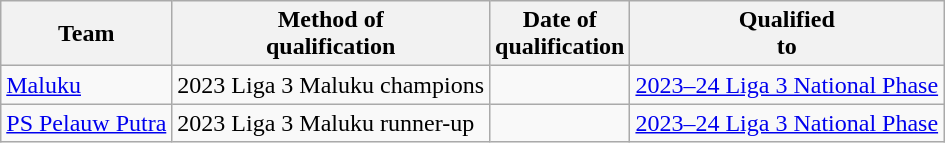<table class="wikitable sortable" style="text-align: left;">
<tr>
<th>Team</th>
<th>Method of <br> qualification</th>
<th>Date of <br> qualification</th>
<th>Qualified <br> to<br></th>
</tr>
<tr>
<td><a href='#'>Maluku</a></td>
<td {{Sort>2023 Liga 3 Maluku champions</td>
<td></td>
<td><a href='#'>2023–24 Liga 3 National Phase</a></td>
</tr>
<tr>
<td><a href='#'>PS Pelauw Putra</a></td>
<td {{Sort>2023 Liga 3 Maluku runner-up</td>
<td></td>
<td><a href='#'>2023–24 Liga 3 National Phase</a></td>
</tr>
</table>
